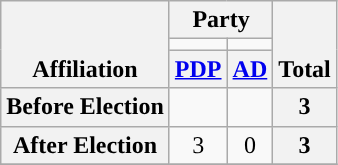<table class=wikitable style="text-align:center">
<tr style="vertical-align:bottom;">
<th rowspan=3>Affiliation</th>
<th colspan=2>Party</th>
<th rowspan=3>Total</th>
</tr>
<tr>
<td style="background-color:"></td>
<td style="background-color:"></td>
</tr>
<tr>
<th><a href='#'>PDP</a></th>
<th><a href='#'>AD</a></th>
</tr>
<tr>
<th>Before Election</th>
<td></td>
<td></td>
<th>3</th>
</tr>
<tr>
<th>After Election</th>
<td>3</td>
<td>0</td>
<th>3</th>
</tr>
<tr>
</tr>
</table>
